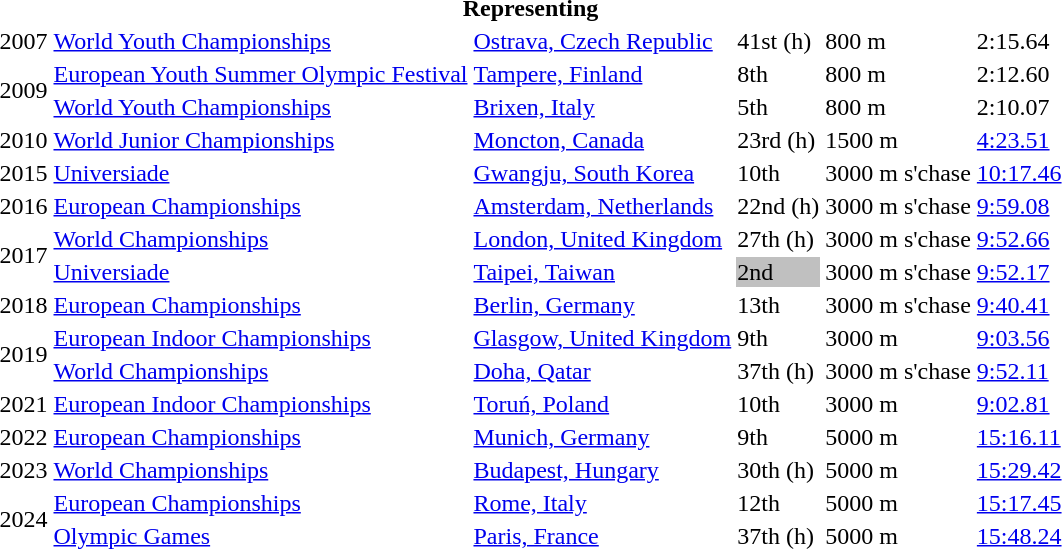<table>
<tr>
<th colspan="6">Representing </th>
</tr>
<tr>
<td>2007</td>
<td><a href='#'>World Youth Championships</a></td>
<td><a href='#'>Ostrava, Czech Republic</a></td>
<td>41st (h)</td>
<td>800 m</td>
<td>2:15.64</td>
</tr>
<tr>
<td rowspan=2>2009</td>
<td><a href='#'>European Youth Summer Olympic Festival</a></td>
<td><a href='#'>Tampere, Finland</a></td>
<td>8th</td>
<td>800 m</td>
<td>2:12.60</td>
</tr>
<tr>
<td><a href='#'>World Youth Championships</a></td>
<td><a href='#'>Brixen, Italy</a></td>
<td>5th</td>
<td>800 m</td>
<td>2:10.07</td>
</tr>
<tr>
<td>2010</td>
<td><a href='#'>World Junior Championships</a></td>
<td><a href='#'>Moncton, Canada</a></td>
<td>23rd (h)</td>
<td>1500 m</td>
<td><a href='#'>4:23.51</a></td>
</tr>
<tr>
<td>2015</td>
<td><a href='#'>Universiade</a></td>
<td><a href='#'>Gwangju, South Korea</a></td>
<td>10th</td>
<td>3000 m s'chase</td>
<td><a href='#'>10:17.46</a></td>
</tr>
<tr>
<td>2016</td>
<td><a href='#'>European Championships</a></td>
<td><a href='#'>Amsterdam, Netherlands</a></td>
<td>22nd (h)</td>
<td>3000 m s'chase</td>
<td><a href='#'>9:59.08</a></td>
</tr>
<tr>
<td rowspan=2>2017</td>
<td><a href='#'>World Championships</a></td>
<td><a href='#'>London, United Kingdom</a></td>
<td>27th (h)</td>
<td>3000 m s'chase</td>
<td><a href='#'>9:52.66</a></td>
</tr>
<tr>
<td><a href='#'>Universiade</a></td>
<td><a href='#'>Taipei, Taiwan</a></td>
<td bgcolor=silver>2nd</td>
<td>3000 m s'chase</td>
<td><a href='#'>9:52.17</a></td>
</tr>
<tr>
<td>2018</td>
<td><a href='#'>European Championships</a></td>
<td><a href='#'>Berlin, Germany</a></td>
<td>13th</td>
<td>3000 m s'chase</td>
<td><a href='#'>9:40.41</a></td>
</tr>
<tr>
<td rowspan=2>2019</td>
<td><a href='#'>European Indoor Championships</a></td>
<td><a href='#'>Glasgow, United Kingdom</a></td>
<td>9th</td>
<td>3000 m</td>
<td><a href='#'>9:03.56</a></td>
</tr>
<tr>
<td><a href='#'>World Championships</a></td>
<td><a href='#'>Doha, Qatar</a></td>
<td>37th (h)</td>
<td>3000 m s'chase</td>
<td><a href='#'>9:52.11</a></td>
</tr>
<tr>
<td>2021</td>
<td><a href='#'>European Indoor Championships</a></td>
<td><a href='#'>Toruń, Poland</a></td>
<td>10th</td>
<td>3000 m</td>
<td><a href='#'>9:02.81</a></td>
</tr>
<tr>
<td>2022</td>
<td><a href='#'>European Championships</a></td>
<td><a href='#'>Munich, Germany</a></td>
<td>9th</td>
<td>5000 m</td>
<td><a href='#'>15:16.11</a></td>
</tr>
<tr>
<td>2023</td>
<td><a href='#'>World Championships</a></td>
<td><a href='#'>Budapest, Hungary</a></td>
<td>30th (h)</td>
<td>5000 m</td>
<td><a href='#'>15:29.42</a></td>
</tr>
<tr>
<td rowspan=2>2024</td>
<td><a href='#'>European Championships</a></td>
<td><a href='#'>Rome, Italy</a></td>
<td>12th</td>
<td>5000 m</td>
<td><a href='#'>15:17.45</a></td>
</tr>
<tr>
<td><a href='#'>Olympic Games</a></td>
<td><a href='#'>Paris, France</a></td>
<td>37th (h)</td>
<td>5000 m</td>
<td><a href='#'>15:48.24</a></td>
</tr>
</table>
